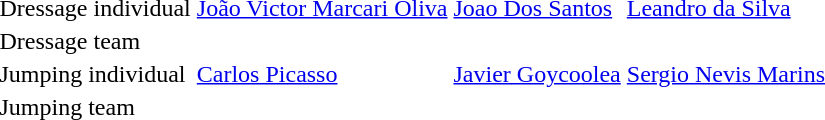<table>
<tr>
<td>Dressage individual</td>
<td><a href='#'>João Victor Marcari Oliva</a><br></td>
<td><a href='#'>Joao Dos Santos</a><br></td>
<td><a href='#'>Leandro da Silva</a><br></td>
</tr>
<tr>
<td>Dressage team</td>
<td></td>
<td></td>
<td></td>
</tr>
<tr>
<td>Jumping individual</td>
<td><a href='#'>Carlos Picasso</a><br></td>
<td><a href='#'>Javier Goycoolea</a><br></td>
<td><a href='#'>Sergio Nevis Marins</a><br></td>
</tr>
<tr>
<td>Jumping team</td>
<td></td>
<td></td>
<td></td>
</tr>
</table>
